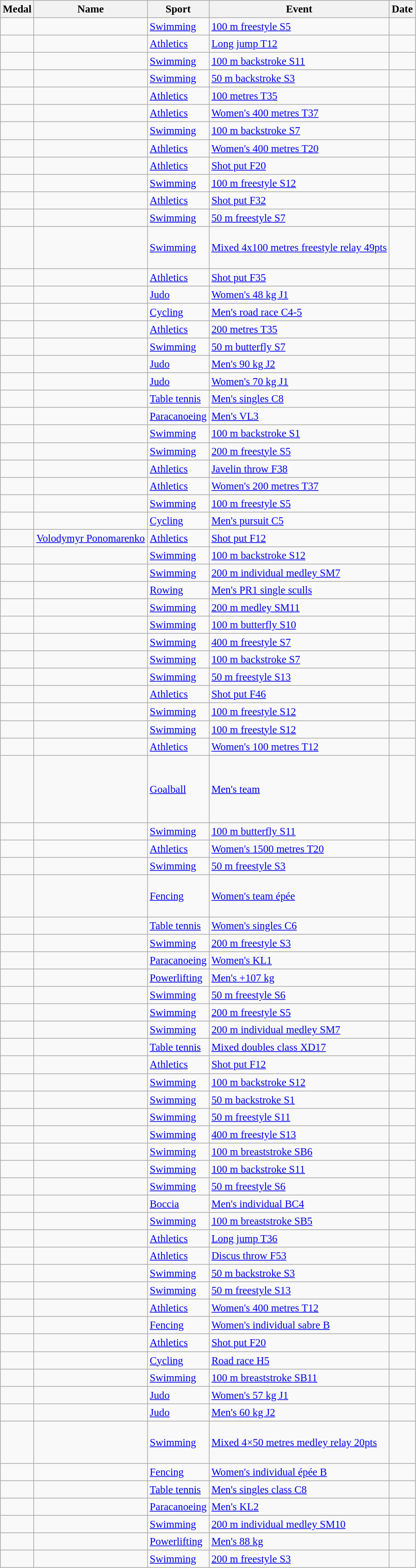<table class="wikitable sortable" style="font-size: 95%;">
<tr>
<th>Medal</th>
<th>Name</th>
<th>Sport</th>
<th>Event</th>
<th>Date</th>
</tr>
<tr>
<td></td>
<td></td>
<td><a href='#'>Swimming</a></td>
<td><a href='#'>100 m freestyle S5</a></td>
<td></td>
</tr>
<tr>
<td></td>
<td></td>
<td><a href='#'>Athletics</a></td>
<td><a href='#'>Long jump T12</a></td>
<td></td>
</tr>
<tr>
<td></td>
<td></td>
<td><a href='#'>Swimming</a></td>
<td><a href='#'>100 m backstroke S11</a></td>
<td></td>
</tr>
<tr>
<td></td>
<td></td>
<td><a href='#'>Swimming</a></td>
<td><a href='#'>50 m backstroke S3</a></td>
<td></td>
</tr>
<tr>
<td></td>
<td></td>
<td><a href='#'>Athletics</a></td>
<td><a href='#'>100 metres T35</a></td>
<td></td>
</tr>
<tr>
<td></td>
<td></td>
<td><a href='#'>Athletics</a></td>
<td><a href='#'>Women's 400 metres T37</a></td>
<td></td>
</tr>
<tr>
<td></td>
<td></td>
<td><a href='#'>Swimming</a></td>
<td><a href='#'>100 m backstroke S7</a></td>
<td></td>
</tr>
<tr>
<td></td>
<td></td>
<td><a href='#'>Athletics</a></td>
<td><a href='#'>Women's 400 metres T20</a></td>
<td></td>
</tr>
<tr>
<td></td>
<td></td>
<td><a href='#'>Athletics</a></td>
<td><a href='#'>Shot put F20</a></td>
<td></td>
</tr>
<tr>
<td></td>
<td></td>
<td><a href='#'>Swimming</a></td>
<td><a href='#'>100 m freestyle S12</a></td>
<td></td>
</tr>
<tr>
<td></td>
<td></td>
<td><a href='#'>Athletics</a></td>
<td><a href='#'>Shot put F32</a></td>
<td></td>
</tr>
<tr>
<td></td>
<td></td>
<td><a href='#'>Swimming</a></td>
<td><a href='#'>50 m freestyle S7</a></td>
<td></td>
</tr>
<tr>
<td></td>
<td><br><br><br></td>
<td><a href='#'>Swimming</a></td>
<td><a href='#'>Mixed 4x100 metres freestyle relay 49pts</a></td>
<td></td>
</tr>
<tr>
<td></td>
<td></td>
<td><a href='#'>Athletics</a></td>
<td><a href='#'>Shot put F35</a></td>
<td></td>
</tr>
<tr>
<td></td>
<td></td>
<td><a href='#'>Judo</a></td>
<td><a href='#'>Women's 48 kg J1</a></td>
<td></td>
</tr>
<tr>
<td></td>
<td></td>
<td><a href='#'>Cycling</a></td>
<td><a href='#'>Men's road race C4-5</a></td>
<td></td>
</tr>
<tr>
<td></td>
<td></td>
<td><a href='#'>Athletics</a></td>
<td><a href='#'>200 metres T35</a></td>
<td></td>
</tr>
<tr>
<td></td>
<td></td>
<td><a href='#'>Swimming</a></td>
<td><a href='#'>50 m butterfly S7</a></td>
<td></td>
</tr>
<tr>
<td></td>
<td></td>
<td><a href='#'>Judo</a></td>
<td><a href='#'>Men's 90 kg J2</a></td>
<td></td>
</tr>
<tr>
<td></td>
<td></td>
<td><a href='#'>Judo</a></td>
<td><a href='#'>Women's 70 kg J1</a></td>
<td></td>
</tr>
<tr>
<td></td>
<td></td>
<td><a href='#'>Table tennis</a></td>
<td><a href='#'>Men's singles C8</a></td>
<td></td>
</tr>
<tr>
<td></td>
<td></td>
<td><a href='#'>Paracanoeing</a></td>
<td><a href='#'>Men's VL3</a></td>
<td></td>
</tr>
<tr>
<td></td>
<td></td>
<td><a href='#'>Swimming</a></td>
<td><a href='#'>100 m backstroke S1</a></td>
<td></td>
</tr>
<tr>
<td></td>
<td></td>
<td><a href='#'>Swimming</a></td>
<td><a href='#'>200 m freestyle S5</a></td>
<td></td>
</tr>
<tr>
<td></td>
<td></td>
<td><a href='#'>Athletics</a></td>
<td><a href='#'>Javelin throw F38</a></td>
<td></td>
</tr>
<tr>
<td></td>
<td></td>
<td><a href='#'>Athletics</a></td>
<td><a href='#'>Women's 200 metres T37</a></td>
<td></td>
</tr>
<tr>
<td></td>
<td></td>
<td><a href='#'>Swimming</a></td>
<td><a href='#'>100 m freestyle S5</a></td>
<td></td>
</tr>
<tr>
<td></td>
<td></td>
<td><a href='#'>Cycling</a></td>
<td><a href='#'>Men's pursuit C5</a></td>
<td></td>
</tr>
<tr>
<td></td>
<td><a href='#'>Volodymyr Ponomarenko</a></td>
<td><a href='#'>Athletics</a></td>
<td><a href='#'>Shot put F12</a></td>
<td></td>
</tr>
<tr>
<td></td>
<td></td>
<td><a href='#'>Swimming</a></td>
<td><a href='#'>100 m backstroke S12</a></td>
<td></td>
</tr>
<tr>
<td></td>
<td></td>
<td><a href='#'>Swimming</a></td>
<td><a href='#'>200 m individual medley SM7</a></td>
<td></td>
</tr>
<tr>
<td></td>
<td></td>
<td><a href='#'>Rowing</a></td>
<td><a href='#'>Men's PR1 single sculls</a></td>
<td></td>
</tr>
<tr>
<td></td>
<td></td>
<td><a href='#'>Swimming</a></td>
<td><a href='#'>200 m medley SM11</a></td>
<td></td>
</tr>
<tr>
<td></td>
<td></td>
<td><a href='#'>Swimming</a></td>
<td><a href='#'>100 m butterfly S10</a></td>
<td></td>
</tr>
<tr>
<td></td>
<td></td>
<td><a href='#'>Swimming</a></td>
<td><a href='#'>400 m freestyle S7</a></td>
<td></td>
</tr>
<tr>
<td></td>
<td></td>
<td><a href='#'>Swimming</a></td>
<td><a href='#'>100 m backstroke S7</a></td>
<td></td>
</tr>
<tr>
<td></td>
<td></td>
<td><a href='#'>Swimming</a></td>
<td><a href='#'>50 m freestyle S13</a></td>
<td></td>
</tr>
<tr>
<td></td>
<td></td>
<td><a href='#'>Athletics</a></td>
<td><a href='#'>Shot put F46</a></td>
<td></td>
</tr>
<tr>
<td></td>
<td></td>
<td><a href='#'>Swimming</a></td>
<td><a href='#'>100 m freestyle S12</a></td>
<td></td>
</tr>
<tr>
<td></td>
<td></td>
<td><a href='#'>Swimming</a></td>
<td><a href='#'>100 m freestyle S12</a></td>
<td></td>
</tr>
<tr>
<td></td>
<td></td>
<td><a href='#'>Athletics</a></td>
<td><a href='#'>Women's 100 metres T12</a></td>
<td></td>
</tr>
<tr>
<td></td>
<td><br><br><br><br><br></td>
<td><a href='#'>Goalball</a></td>
<td><a href='#'>Men's team</a></td>
<td></td>
</tr>
<tr>
<td></td>
<td></td>
<td><a href='#'>Swimming</a></td>
<td><a href='#'>100 m butterfly S11</a></td>
<td></td>
</tr>
<tr>
<td></td>
<td></td>
<td><a href='#'>Athletics</a></td>
<td><a href='#'>Women's 1500 metres T20</a></td>
<td></td>
</tr>
<tr>
<td></td>
<td></td>
<td><a href='#'>Swimming</a></td>
<td><a href='#'>50 m freestyle S3</a></td>
<td></td>
</tr>
<tr>
<td></td>
<td><br><br><br></td>
<td><a href='#'>Fencing</a></td>
<td><a href='#'>Women's team épée</a></td>
<td></td>
</tr>
<tr>
<td></td>
<td></td>
<td><a href='#'>Table tennis</a></td>
<td><a href='#'>Women's singles C6</a></td>
<td></td>
</tr>
<tr>
<td></td>
<td></td>
<td><a href='#'>Swimming</a></td>
<td><a href='#'>200 m freestyle S3</a></td>
<td></td>
</tr>
<tr>
<td></td>
<td></td>
<td><a href='#'>Paracanoeing</a></td>
<td><a href='#'>Women's KL1</a></td>
<td></td>
</tr>
<tr>
<td></td>
<td></td>
<td><a href='#'>Powerlifting</a></td>
<td><a href='#'>Men's +107 kg</a></td>
<td></td>
</tr>
<tr>
<td></td>
<td></td>
<td><a href='#'>Swimming</a></td>
<td><a href='#'>50 m freestyle S6</a></td>
<td></td>
</tr>
<tr>
<td></td>
<td></td>
<td><a href='#'>Swimming</a></td>
<td><a href='#'>200 m freestyle S5</a></td>
<td></td>
</tr>
<tr>
<td></td>
<td></td>
<td><a href='#'>Swimming</a></td>
<td><a href='#'>200 m individual medley SM7</a></td>
<td></td>
</tr>
<tr>
<td></td>
<td><br></td>
<td><a href='#'>Table tennis</a></td>
<td><a href='#'>Mixed doubles class XD17</a></td>
<td></td>
</tr>
<tr>
<td></td>
<td></td>
<td><a href='#'>Athletics</a></td>
<td><a href='#'>Shot put F12</a></td>
<td></td>
</tr>
<tr>
<td></td>
<td></td>
<td><a href='#'>Swimming</a></td>
<td><a href='#'>100 m backstroke S12</a></td>
<td></td>
</tr>
<tr>
<td></td>
<td></td>
<td><a href='#'>Swimming</a></td>
<td><a href='#'>50 m backstroke S1</a></td>
<td></td>
</tr>
<tr>
<td></td>
<td></td>
<td><a href='#'>Swimming</a></td>
<td><a href='#'>50 m freestyle S11</a></td>
<td></td>
</tr>
<tr>
<td></td>
<td></td>
<td><a href='#'>Swimming</a></td>
<td><a href='#'>400 m freestyle S13</a></td>
<td></td>
</tr>
<tr>
<td></td>
<td></td>
<td><a href='#'>Swimming</a></td>
<td><a href='#'>100 m breaststroke SB6</a></td>
<td></td>
</tr>
<tr>
<td></td>
<td></td>
<td><a href='#'>Swimming</a></td>
<td><a href='#'>100 m backstroke S11</a></td>
<td></td>
</tr>
<tr>
<td></td>
<td></td>
<td><a href='#'>Swimming</a></td>
<td><a href='#'>50 m freestyle S6</a></td>
<td></td>
</tr>
<tr>
<td></td>
<td></td>
<td><a href='#'>Boccia</a></td>
<td><a href='#'>Men's individual BC4</a></td>
<td></td>
</tr>
<tr>
<td></td>
<td></td>
<td><a href='#'>Swimming</a></td>
<td><a href='#'>100 m breaststroke SB5</a></td>
<td></td>
</tr>
<tr>
<td></td>
<td></td>
<td><a href='#'>Athletics</a></td>
<td><a href='#'>Long jump T36</a></td>
<td></td>
</tr>
<tr>
<td></td>
<td></td>
<td><a href='#'>Athletics</a></td>
<td><a href='#'>Discus throw F53</a></td>
<td></td>
</tr>
<tr>
<td></td>
<td></td>
<td><a href='#'>Swimming</a></td>
<td><a href='#'>50 m backstroke S3</a></td>
<td></td>
</tr>
<tr>
<td></td>
<td></td>
<td><a href='#'>Swimming</a></td>
<td><a href='#'>50 m freestyle S13</a></td>
<td></td>
</tr>
<tr>
<td></td>
<td></td>
<td><a href='#'>Athletics</a></td>
<td><a href='#'>Women's 400 metres T12</a></td>
<td></td>
</tr>
<tr>
<td></td>
<td></td>
<td><a href='#'>Fencing</a></td>
<td><a href='#'>Women's individual sabre B</a></td>
<td></td>
</tr>
<tr>
<td></td>
<td></td>
<td><a href='#'>Athletics</a></td>
<td><a href='#'>Shot put F20</a></td>
<td></td>
</tr>
<tr>
<td></td>
<td></td>
<td><a href='#'>Cycling</a></td>
<td><a href='#'>Road race H5</a></td>
<td></td>
</tr>
<tr>
<td></td>
<td></td>
<td><a href='#'>Swimming</a></td>
<td><a href='#'>100 m breaststroke SB11</a></td>
<td></td>
</tr>
<tr>
<td></td>
<td></td>
<td><a href='#'>Judo</a></td>
<td><a href='#'>Women's 57 kg J1</a></td>
<td></td>
</tr>
<tr>
<td></td>
<td></td>
<td><a href='#'>Judo</a></td>
<td><a href='#'>Men's 60 kg J2</a></td>
<td></td>
</tr>
<tr>
<td></td>
<td><br><br><br></td>
<td><a href='#'>Swimming</a></td>
<td><a href='#'>Mixed 4×50 metres medley relay 20pts</a></td>
<td></td>
</tr>
<tr>
<td></td>
<td></td>
<td><a href='#'>Fencing</a></td>
<td><a href='#'>Women's individual épée B</a></td>
<td></td>
</tr>
<tr>
<td></td>
<td></td>
<td><a href='#'>Table tennis</a></td>
<td><a href='#'>Men's singles class C8</a></td>
<td></td>
</tr>
<tr>
<td></td>
<td></td>
<td><a href='#'>Paracanoeing</a></td>
<td><a href='#'>Men's KL2</a></td>
<td></td>
</tr>
<tr>
<td></td>
<td></td>
<td><a href='#'>Swimming</a></td>
<td><a href='#'>200 m individual medley SM10</a></td>
<td></td>
</tr>
<tr>
<td></td>
<td></td>
<td><a href='#'>Powerlifting</a></td>
<td><a href='#'>Men's 88 kg</a></td>
<td></td>
</tr>
<tr>
<td></td>
<td></td>
<td><a href='#'>Swimming</a></td>
<td><a href='#'>200 m freestyle S3</a></td>
<td></td>
</tr>
</table>
